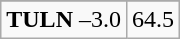<table class="wikitable">
<tr align="center">
</tr>
<tr align="center">
<td><strong>TULN</strong> –3.0</td>
<td>64.5</td>
</tr>
</table>
